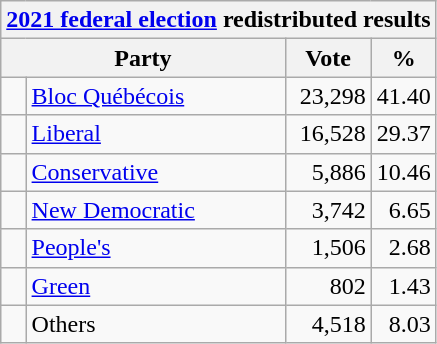<table class="wikitable">
<tr>
<th colspan="4"><a href='#'>2021 federal election</a> redistributed results</th>
</tr>
<tr>
<th bgcolor="#DDDDFF" width="130px" colspan="2">Party</th>
<th bgcolor="#DDDDFF" width="50px">Vote</th>
<th bgcolor="#DDDDFF" width="30px">%</th>
</tr>
<tr>
<td> </td>
<td><a href='#'>Bloc Québécois</a></td>
<td align=right>23,298</td>
<td align=right>41.40</td>
</tr>
<tr>
<td> </td>
<td><a href='#'>Liberal</a></td>
<td align=right>16,528</td>
<td align=right>29.37</td>
</tr>
<tr>
<td> </td>
<td><a href='#'>Conservative</a></td>
<td align=right>5,886</td>
<td align=right>10.46</td>
</tr>
<tr>
<td> </td>
<td><a href='#'>New Democratic</a></td>
<td align=right>3,742</td>
<td align=right>6.65</td>
</tr>
<tr>
<td> </td>
<td><a href='#'>People's</a></td>
<td align=right>1,506</td>
<td align=right>2.68</td>
</tr>
<tr>
<td> </td>
<td><a href='#'>Green</a></td>
<td align=right>802</td>
<td align=right>1.43</td>
</tr>
<tr>
<td> </td>
<td>Others</td>
<td align=right>4,518</td>
<td align=right>8.03</td>
</tr>
</table>
